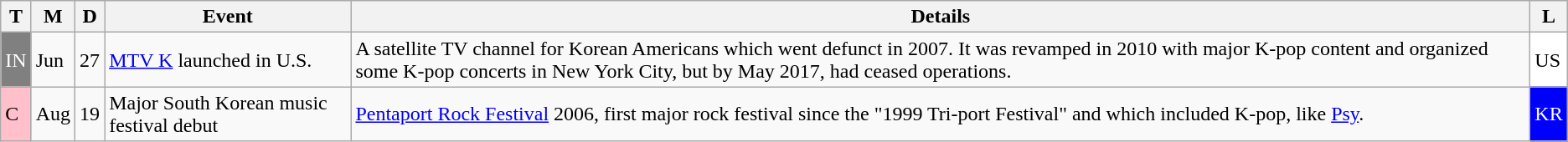<table class="wikitable">
<tr>
<th>T</th>
<th>M</th>
<th>D</th>
<th>Event</th>
<th>Details</th>
<th>L</th>
</tr>
<tr>
<td style="background:gray; color:white">IN</td>
<td>Jun</td>
<td>27</td>
<td><a href='#'>MTV K</a> launched in U.S.</td>
<td>A satellite TV channel for Korean Americans which went defunct in 2007. It was revamped in 2010 with major K-pop content and organized some K-pop concerts in New York City, but by May 2017, had ceased operations.</td>
<td style="background:white">US</td>
</tr>
<tr>
<td style="background:pink">C</td>
<td>Aug</td>
<td>19</td>
<td>Major South Korean music festival debut</td>
<td><a href='#'>Pentaport Rock Festival</a> 2006, first major rock festival since the "1999 Tri-port Festival" and which included K-pop, like <a href='#'>Psy</a>.</td>
<td style="background:blue; color:white">KR</td>
</tr>
</table>
